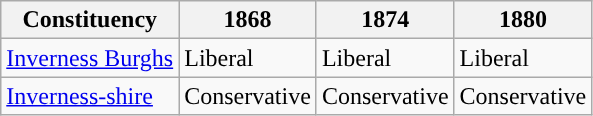<table class="wikitable">
<tr>
<th>Constituency</th>
<th>1868</th>
<th>1874</th>
<th>1880</th>
</tr>
<tr>
<td><a href='#'>Inverness Burghs</a></td>
<td>Liberal</td>
<td>Liberal</td>
<td>Liberal</td>
</tr>
<tr>
<td><a href='#'>Inverness-shire</a></td>
<td>Conservative</td>
<td>Conservative</td>
<td>Conservative</td>
</tr>
</table>
